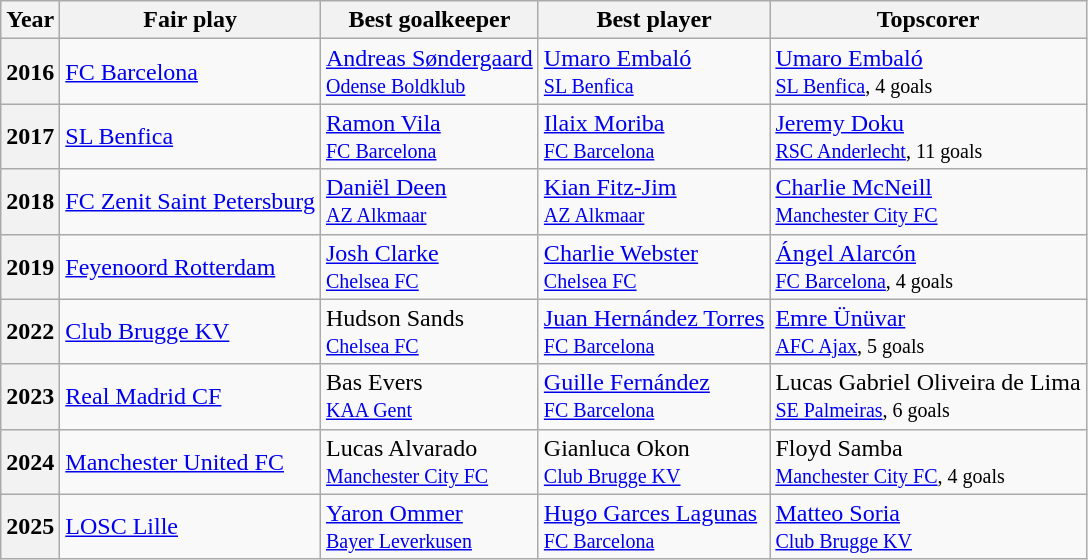<table class="wikitable sortable plainrowheaders">
<tr>
<th scope="col">Year</th>
<th scope="col">Fair play</th>
<th scope="col">Best goalkeeper</th>
<th scope="col">Best player</th>
<th scope="col">Topscorer</th>
</tr>
<tr>
<th scope="row">2016</th>
<td> <a href='#'>FC Barcelona</a></td>
<td> <a href='#'>Andreas Søndergaard</a> <br> <small><a href='#'>Odense Boldklub</a></small></td>
<td> <a href='#'>Umaro Embaló</a> <br> <small><a href='#'>SL Benfica</a></small></td>
<td> <a href='#'>Umaro Embaló</a> <br> <small><a href='#'>SL Benfica</a>, 4 goals</small></td>
</tr>
<tr>
<th scope="row">2017</th>
<td> <a href='#'>SL Benfica</a></td>
<td> <a href='#'>Ramon Vila</a> <br> <small><a href='#'>FC Barcelona</a></small></td>
<td> <a href='#'>Ilaix Moriba</a> <br> <small><a href='#'>FC Barcelona</a></small></td>
<td> <a href='#'>Jeremy Doku</a> <br> <small><a href='#'>RSC Anderlecht</a>, 11 goals</small></td>
</tr>
<tr>
<th scope="row">2018</th>
<td> <a href='#'>FC Zenit Saint Petersburg</a></td>
<td> <a href='#'>Daniël Deen</a> <br> <small><a href='#'>AZ Alkmaar</a></small></td>
<td> <a href='#'>Kian Fitz-Jim</a> <br> <small><a href='#'>AZ Alkmaar</a></small></td>
<td> <a href='#'>Charlie McNeill</a> <br> <small><a href='#'>Manchester City FC</a></small></td>
</tr>
<tr>
<th scope="row">2019</th>
<td> <a href='#'>Feyenoord Rotterdam</a></td>
<td> <a href='#'>Josh Clarke</a> <br> <small><a href='#'>Chelsea FC</a></small></td>
<td> <a href='#'>Charlie Webster</a> <br> <small><a href='#'>Chelsea FC</a></small></td>
<td> <a href='#'>Ángel Alarcón</a> <br> <small><a href='#'>FC Barcelona</a>, 4 goals</small></td>
</tr>
<tr>
<th scope="row">2022</th>
<td> <a href='#'>Club Brugge KV</a></td>
<td> Hudson Sands <br> <small><a href='#'>Chelsea FC</a></small></td>
<td> <a href='#'>Juan Hernández Torres</a> <br> <small><a href='#'>FC Barcelona</a></small></td>
<td> <a href='#'>Emre Ünüvar</a> <br> <small><a href='#'>AFC Ajax</a>, 5 goals</small></td>
</tr>
<tr>
<th scope="row">2023</th>
<td> <a href='#'>Real Madrid CF</a></td>
<td> Bas Evers <br> <small><a href='#'>KAA Gent</a></small></td>
<td> <a href='#'>Guille Fernández</a> <br> <small><a href='#'>FC Barcelona</a></small></td>
<td> Lucas Gabriel Oliveira de Lima <br> <small><a href='#'>SE Palmeiras</a>, 6 goals</small></td>
</tr>
<tr>
<th scope="row">2024</th>
<td> <a href='#'>Manchester United FC</a></td>
<td> Lucas Alvarado <br> <small><a href='#'>Manchester City FC</a></small></td>
<td> Gianluca Okon <br> <small><a href='#'>Club Brugge KV</a></small></td>
<td> Floyd Samba <br> <small><a href='#'>Manchester City FC</a>, 4 goals</small></td>
</tr>
<tr>
<th scope="row">2025</th>
<td> <a href='#'>LOSC Lille</a></td>
<td> <a href='#'>Yaron Ommer</a> <br> <small><a href='#'>Bayer Leverkusen</a></small></td>
<td> <a href='#'>Hugo Garces Lagunas</a> <br> <small><a href='#'>FC Barcelona</a></small></td>
<td> <a href='#'>Matteo Soria</a> <br> <small><a href='#'>Club Brugge KV</a></small></td>
</tr>
</table>
